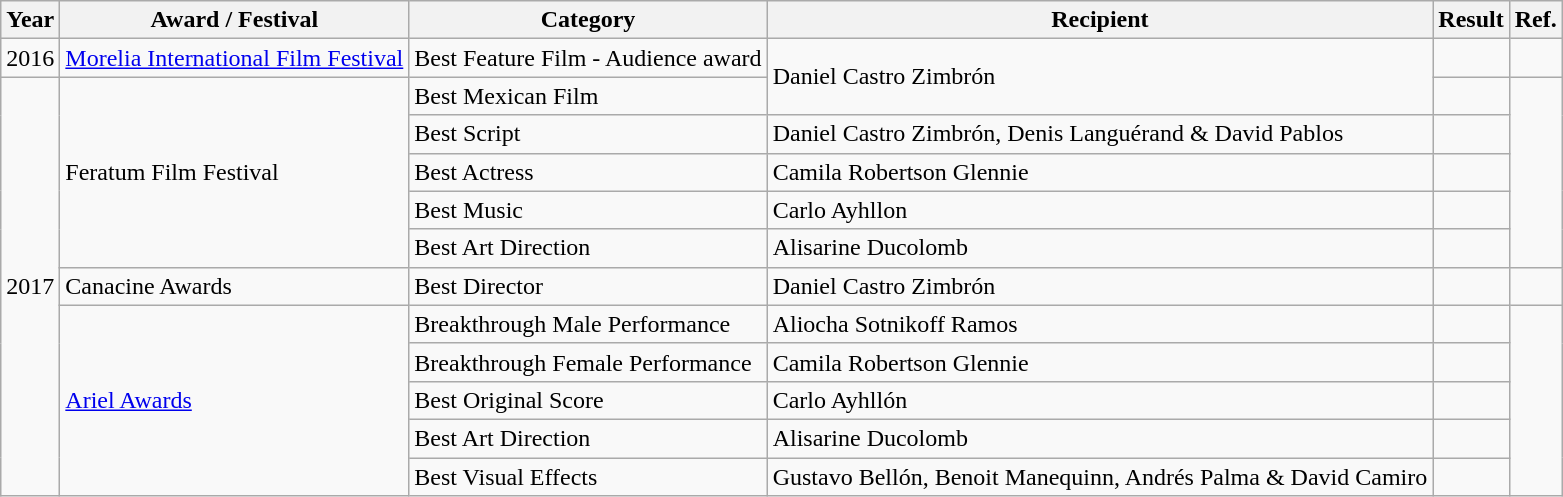<table class="wikitable">
<tr>
<th>Year</th>
<th>Award / Festival</th>
<th>Category</th>
<th>Recipient</th>
<th>Result</th>
<th>Ref.</th>
</tr>
<tr>
<td>2016</td>
<td><a href='#'>Morelia International Film Festival</a></td>
<td>Best Feature Film - Audience award</td>
<td rowspan="2">Daniel Castro Zimbrón</td>
<td></td>
<td></td>
</tr>
<tr>
<td rowspan="11">2017</td>
<td rowspan="5">Feratum Film Festival</td>
<td>Best Mexican Film</td>
<td></td>
<td rowspan="5"></td>
</tr>
<tr>
<td>Best Script</td>
<td>Daniel Castro Zimbrón, Denis Languérand & David Pablos</td>
<td></td>
</tr>
<tr>
<td>Best Actress</td>
<td>Camila Robertson Glennie</td>
<td></td>
</tr>
<tr>
<td>Best Music</td>
<td>Carlo Ayhllon</td>
<td></td>
</tr>
<tr>
<td>Best Art Direction</td>
<td>Alisarine Ducolomb</td>
<td></td>
</tr>
<tr>
<td>Canacine Awards</td>
<td>Best Director</td>
<td>Daniel Castro Zimbrón</td>
<td></td>
<td></td>
</tr>
<tr>
<td rowspan="5"><a href='#'>Ariel Awards</a></td>
<td>Breakthrough Male Performance</td>
<td>Aliocha Sotnikoff Ramos</td>
<td></td>
<td rowspan="5"></td>
</tr>
<tr>
<td>Breakthrough Female Performance</td>
<td>Camila Robertson Glennie</td>
<td></td>
</tr>
<tr>
<td>Best Original Score</td>
<td>Carlo Ayhllón</td>
<td></td>
</tr>
<tr>
<td>Best Art Direction</td>
<td>Alisarine Ducolomb</td>
<td></td>
</tr>
<tr>
<td>Best Visual Effects</td>
<td>Gustavo Bellón, Benoit Manequinn, Andrés Palma & David Camiro</td>
<td></td>
</tr>
</table>
